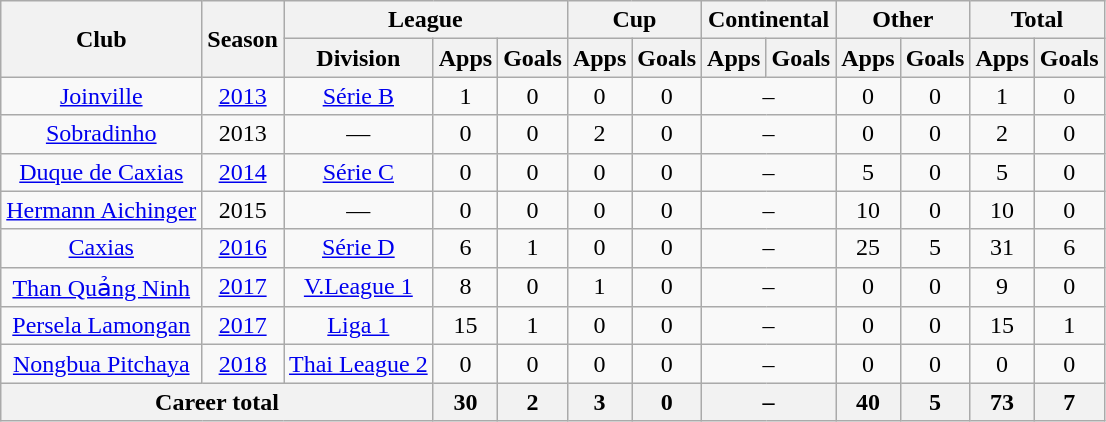<table class="wikitable" style="text-align: center">
<tr>
<th rowspan="2">Club</th>
<th rowspan="2">Season</th>
<th colspan="3">League</th>
<th colspan="2">Cup</th>
<th colspan="2">Continental</th>
<th colspan="2">Other</th>
<th colspan="2">Total</th>
</tr>
<tr>
<th>Division</th>
<th>Apps</th>
<th>Goals</th>
<th>Apps</th>
<th>Goals</th>
<th>Apps</th>
<th>Goals</th>
<th>Apps</th>
<th>Goals</th>
<th>Apps</th>
<th>Goals</th>
</tr>
<tr>
<td><a href='#'>Joinville</a></td>
<td><a href='#'>2013</a></td>
<td><a href='#'>Série B</a></td>
<td>1</td>
<td>0</td>
<td>0</td>
<td>0</td>
<td colspan="2">–</td>
<td>0</td>
<td>0</td>
<td>1</td>
<td>0</td>
</tr>
<tr>
<td><a href='#'>Sobradinho</a></td>
<td>2013</td>
<td>—</td>
<td>0</td>
<td>0</td>
<td>2</td>
<td>0</td>
<td colspan="2">–</td>
<td>0</td>
<td>0</td>
<td>2</td>
<td>0</td>
</tr>
<tr>
<td><a href='#'>Duque de Caxias</a></td>
<td><a href='#'>2014</a></td>
<td><a href='#'>Série C</a></td>
<td>0</td>
<td>0</td>
<td>0</td>
<td>0</td>
<td colspan="2">–</td>
<td>5</td>
<td>0</td>
<td>5</td>
<td>0</td>
</tr>
<tr>
<td><a href='#'>Hermann Aichinger</a></td>
<td>2015</td>
<td>—</td>
<td>0</td>
<td>0</td>
<td>0</td>
<td>0</td>
<td colspan="2">–</td>
<td>10</td>
<td>0</td>
<td>10</td>
<td>0</td>
</tr>
<tr>
<td><a href='#'>Caxias</a></td>
<td><a href='#'>2016</a></td>
<td><a href='#'>Série D</a></td>
<td>6</td>
<td>1</td>
<td>0</td>
<td>0</td>
<td colspan="2">–</td>
<td>25</td>
<td>5</td>
<td>31</td>
<td>6</td>
</tr>
<tr>
<td><a href='#'>Than Quảng Ninh</a></td>
<td><a href='#'>2017</a></td>
<td><a href='#'>V.League 1</a></td>
<td>8</td>
<td>0</td>
<td>1</td>
<td>0</td>
<td colspan="2">–</td>
<td>0</td>
<td>0</td>
<td>9</td>
<td>0</td>
</tr>
<tr>
<td><a href='#'>Persela Lamongan</a></td>
<td><a href='#'>2017</a></td>
<td><a href='#'>Liga 1</a></td>
<td>15</td>
<td>1</td>
<td>0</td>
<td>0</td>
<td colspan="2">–</td>
<td>0</td>
<td>0</td>
<td>15</td>
<td>1</td>
</tr>
<tr>
<td><a href='#'>Nongbua Pitchaya</a></td>
<td><a href='#'>2018</a></td>
<td><a href='#'>Thai League 2</a></td>
<td>0</td>
<td>0</td>
<td>0</td>
<td>0</td>
<td colspan="2">–</td>
<td>0</td>
<td>0</td>
<td>0</td>
<td>0</td>
</tr>
<tr>
<th colspan="3"><strong>Career total</strong></th>
<th>30</th>
<th>2</th>
<th>3</th>
<th>0</th>
<th colspan="2">–</th>
<th>40</th>
<th>5</th>
<th>73</th>
<th>7</th>
</tr>
</table>
